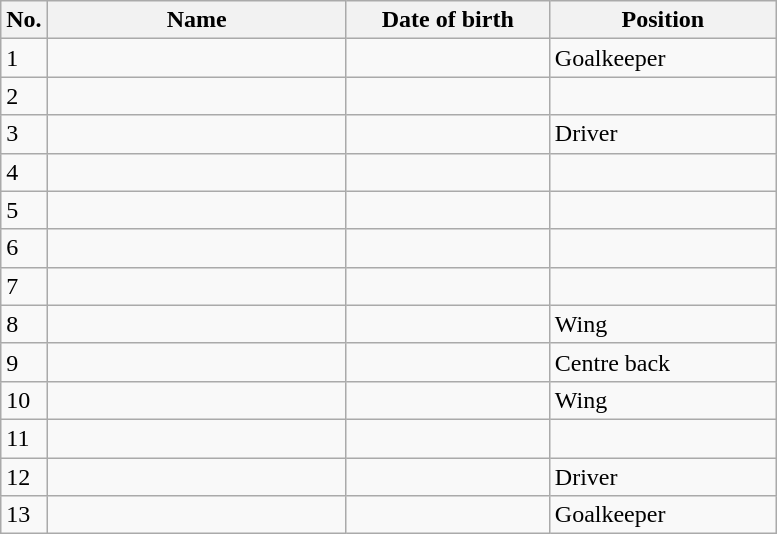<table class=wikitable sortable style=font-size:100%; text-align:center;>
<tr>
<th>No.</th>
<th style=width:12em>Name</th>
<th style=width:8em>Date of birth</th>
<th style=width:9em>Position</th>
</tr>
<tr>
<td>1</td>
<td align=left> </td>
<td align=right></td>
<td>Goalkeeper</td>
</tr>
<tr>
<td>2</td>
<td align=left> </td>
<td align=right></td>
<td></td>
</tr>
<tr>
<td>3</td>
<td align=left> </td>
<td align=right></td>
<td>Driver</td>
</tr>
<tr>
<td>4</td>
<td align=left> </td>
<td align=right></td>
<td></td>
</tr>
<tr>
<td>5</td>
<td align=left> </td>
<td align=right></td>
<td></td>
</tr>
<tr>
<td>6</td>
<td align=left> </td>
<td align=right></td>
<td></td>
</tr>
<tr>
<td>7</td>
<td align=left> </td>
<td align=right></td>
<td></td>
</tr>
<tr>
<td>8</td>
<td align=left> </td>
<td align=right></td>
<td>Wing</td>
</tr>
<tr>
<td>9</td>
<td align=left> </td>
<td align=right></td>
<td>Centre back</td>
</tr>
<tr>
<td>10</td>
<td align=left> </td>
<td align=right></td>
<td>Wing</td>
</tr>
<tr>
<td>11</td>
<td align=left> </td>
<td align=right></td>
<td></td>
</tr>
<tr>
<td>12</td>
<td align=left> </td>
<td align=right></td>
<td>Driver</td>
</tr>
<tr>
<td>13</td>
<td align=left> </td>
<td align=right></td>
<td>Goalkeeper</td>
</tr>
</table>
